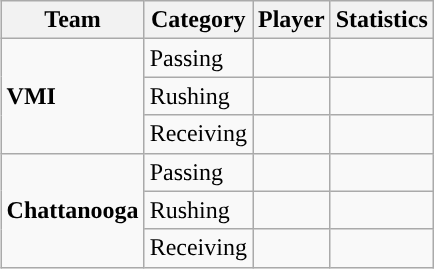<table class="wikitable" style="float: right;">
<tr>
<th>Team</th>
<th>Category</th>
<th>Player</th>
<th>Statistics</th>
</tr>
<tr>
<td rowspan=3><strong>VMI</strong></td>
<td>Passing</td>
<td></td>
<td></td>
</tr>
<tr>
<td>Rushing</td>
<td></td>
<td></td>
</tr>
<tr>
<td>Receiving</td>
<td></td>
<td></td>
</tr>
<tr>
<td rowspan=3><strong>Chattanooga</strong></td>
<td>Passing</td>
<td></td>
<td></td>
</tr>
<tr>
<td>Rushing</td>
<td></td>
<td></td>
</tr>
<tr>
<td>Receiving</td>
<td></td>
<td></td>
</tr>
</table>
